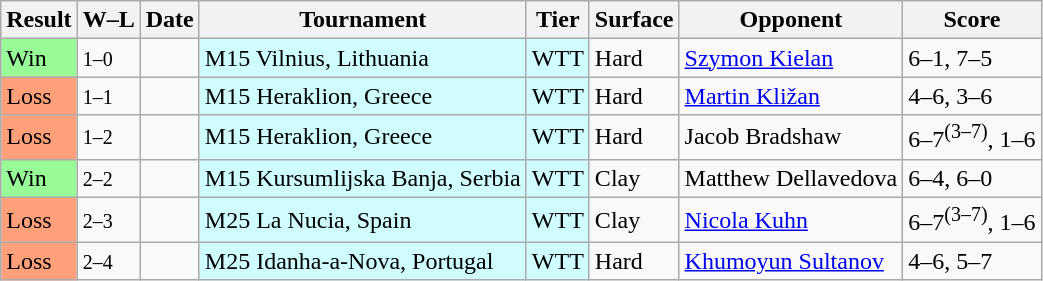<table class="sortable wikitable">
<tr>
<th>Result</th>
<th class="unsortable">W–L</th>
<th>Date</th>
<th>Tournament</th>
<th>Tier</th>
<th>Surface</th>
<th>Opponent</th>
<th class="unsortable">Score</th>
</tr>
<tr>
<td bgcolor=98FB98>Win</td>
<td><small>1–0</small></td>
<td></td>
<td style="background:#cffcff;">M15 Vilnius, Lithuania</td>
<td style="background:#cffcff;">WTT</td>
<td>Hard</td>
<td> <a href='#'>Szymon Kielan</a></td>
<td>6–1, 7–5</td>
</tr>
<tr>
<td bgcolor=FFA07A>Loss</td>
<td><small>1–1</small></td>
<td></td>
<td style="background:#cffcff;">M15 Heraklion, Greece</td>
<td style="background:#cffcff;">WTT</td>
<td>Hard</td>
<td> <a href='#'>Martin Kližan</a></td>
<td>4–6, 3–6</td>
</tr>
<tr>
<td bgcolor=FFA07A>Loss</td>
<td><small>1–2</small></td>
<td></td>
<td style="background:#cffcff;">M15 Heraklion, Greece</td>
<td style="background:#cffcff;">WTT</td>
<td>Hard</td>
<td> Jacob Bradshaw</td>
<td>6–7<sup>(3–7)</sup>, 1–6</td>
</tr>
<tr>
<td bgcolor=98FB98>Win</td>
<td><small>2–2</small></td>
<td></td>
<td style="background:#cffcff;">M15 Kursumlijska Banja, Serbia</td>
<td style="background:#cffcff;">WTT</td>
<td>Clay</td>
<td> Matthew Dellavedova</td>
<td>6–4, 6–0</td>
</tr>
<tr>
<td bgcolor=FFA07A>Loss</td>
<td><small>2–3</small></td>
<td></td>
<td style="background:#cffcff;">M25 La Nucia, Spain</td>
<td style="background:#cffcff;">WTT</td>
<td>Clay</td>
<td> <a href='#'>Nicola Kuhn</a></td>
<td>6–7<sup>(3–7)</sup>, 1–6</td>
</tr>
<tr>
<td bgcolor=FFA07A>Loss</td>
<td><small>2–4</small></td>
<td></td>
<td style="background:#cffcff;">M25 Idanha-a-Nova, Portugal</td>
<td style="background:#cffcff;">WTT</td>
<td>Hard</td>
<td> <a href='#'>Khumoyun Sultanov</a></td>
<td>4–6, 5–7</td>
</tr>
</table>
